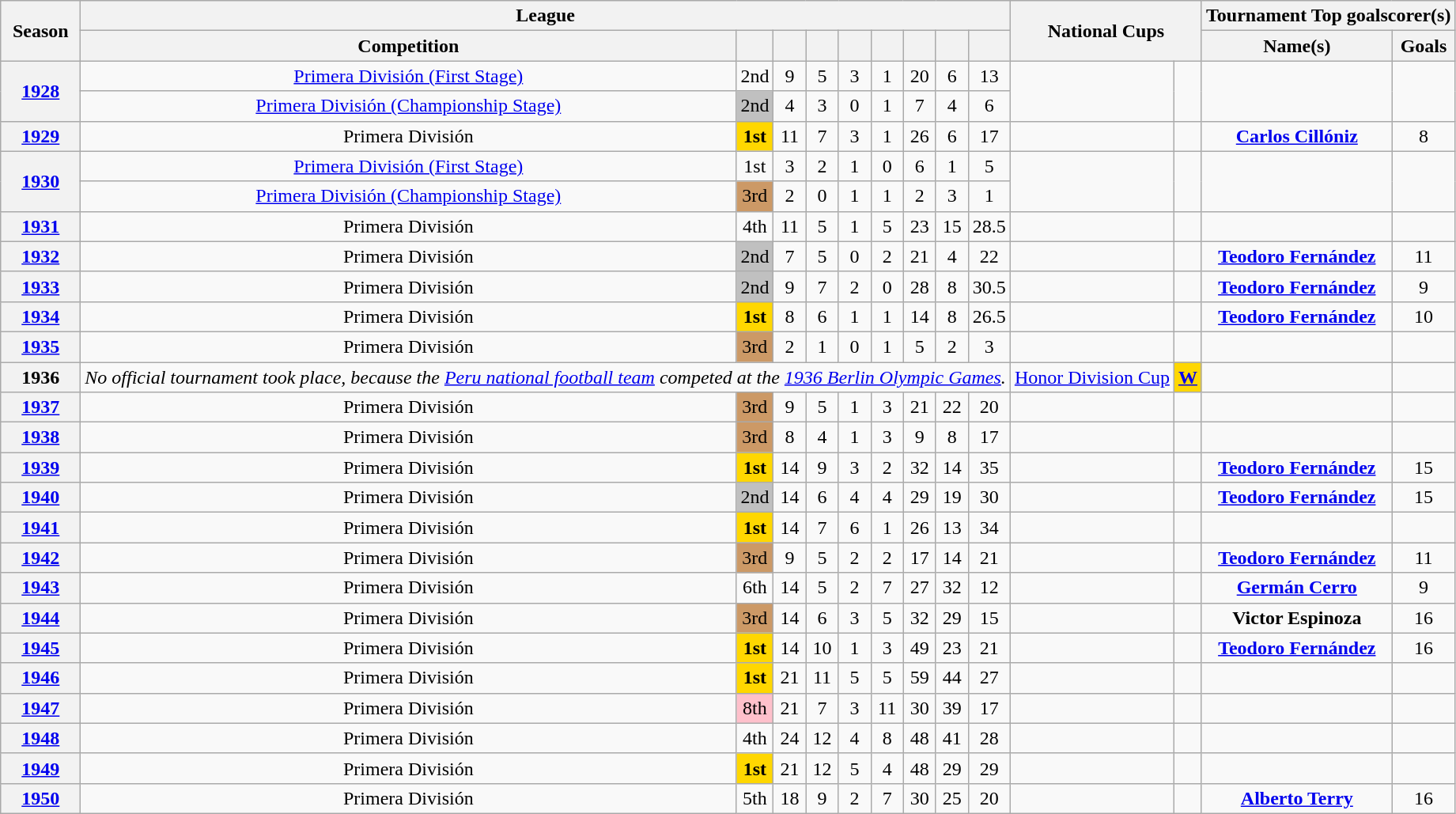<table class="wikitable" style="text-align: center">
<tr>
<th width=60px rowspan=2>Season</th>
<th colspan="9">League</th>
<th rowspan=2 colspan=2>National Cups</th>
<th colspan=2>Tournament Top goalscorer(s)</th>
</tr>
<tr>
<th>Competition</th>
<th width="20"></th>
<th width="20"></th>
<th width="20"></th>
<th width="20"></th>
<th width="20"></th>
<th width="20"></th>
<th width="20"></th>
<th width="20"></th>
<th>Name(s)</th>
<th>Goals</th>
</tr>
<tr>
<th rowspan=2><a href='#'>1928</a></th>
<td><a href='#'>Primera División (First Stage)</a></td>
<td>2nd</td>
<td>9</td>
<td>5</td>
<td>3</td>
<td>1</td>
<td>20</td>
<td>6</td>
<td>13</td>
<td rowspan=2></td>
<td rowspan=2></td>
<td rowspan=2></td>
<td rowspan=2></td>
</tr>
<tr>
<td><a href='#'>Primera División (Championship Stage)</a></td>
<td bgcolor=silver>2nd</td>
<td>4</td>
<td>3</td>
<td>0</td>
<td>1</td>
<td>7</td>
<td>4</td>
<td>6</td>
</tr>
<tr>
<th><a href='#'>1929</a></th>
<td>Primera División</td>
<td bgcolor=gold><strong>1st</strong></td>
<td>11</td>
<td>7</td>
<td>3</td>
<td>1</td>
<td>26</td>
<td>6</td>
<td>17</td>
<td></td>
<td></td>
<td> <strong><a href='#'>Carlos Cillóniz</a></strong></td>
<td>8</td>
</tr>
<tr>
<th rowspan=2><a href='#'>1930</a></th>
<td><a href='#'>Primera División (First Stage)</a></td>
<td>1st</td>
<td>3</td>
<td>2</td>
<td>1</td>
<td>0</td>
<td>6</td>
<td>1</td>
<td>5</td>
<td rowspan=2></td>
<td rowspan=2></td>
<td rowspan=2></td>
<td rowspan=2></td>
</tr>
<tr>
<td><a href='#'>Primera División (Championship Stage)</a></td>
<td bgcolor=cc9966>3rd</td>
<td>2</td>
<td>0</td>
<td>1</td>
<td>1</td>
<td>2</td>
<td>3</td>
<td>1</td>
</tr>
<tr>
<th><a href='#'>1931</a></th>
<td>Primera División</td>
<td>4th</td>
<td>11</td>
<td>5</td>
<td>1</td>
<td>5</td>
<td>23</td>
<td>15</td>
<td>28.5</td>
<td></td>
<td></td>
<td></td>
<td></td>
</tr>
<tr>
<th><a href='#'>1932</a></th>
<td>Primera División</td>
<td bgcolor=silver>2nd</td>
<td>7</td>
<td>5</td>
<td>0</td>
<td>2</td>
<td>21</td>
<td>4</td>
<td>22</td>
<td></td>
<td></td>
<td> <strong><a href='#'>Teodoro Fernández</a></strong></td>
<td>11</td>
</tr>
<tr>
<th><a href='#'>1933</a></th>
<td>Primera División </td>
<td bgcolor=silver>2nd</td>
<td>9</td>
<td>7</td>
<td>2</td>
<td>0</td>
<td>28</td>
<td>8</td>
<td>30.5</td>
<td></td>
<td></td>
<td> <strong><a href='#'>Teodoro Fernández</a></strong></td>
<td>9</td>
</tr>
<tr>
<th><a href='#'>1934</a></th>
<td>Primera División</td>
<td bgcolor=gold><strong>1st</strong></td>
<td>8</td>
<td>6</td>
<td>1</td>
<td>1</td>
<td>14</td>
<td>8</td>
<td>26.5</td>
<td></td>
<td></td>
<td> <strong><a href='#'>Teodoro Fernández</a></strong></td>
<td>10</td>
</tr>
<tr>
<th><a href='#'>1935</a></th>
<td>Primera División</td>
<td bgcolor=cc9966>3rd</td>
<td>2</td>
<td>1</td>
<td>0</td>
<td>1</td>
<td>5</td>
<td>2</td>
<td>3</td>
<td></td>
<td></td>
<td></td>
<td></td>
</tr>
<tr>
<th>1936</th>
<td colspan=9><em>No official tournament took place, because the <a href='#'>Peru national football team</a> competed at the <a href='#'>1936 Berlin Olympic Games</a>.</em></td>
<td><a href='#'>Honor Division Cup</a></td>
<td bgcolor=gold><a href='#'><strong>W</strong></a></td>
<td></td>
<td></td>
</tr>
<tr>
<th><a href='#'>1937</a></th>
<td>Primera División</td>
<td bgcolor=cc9966>3rd</td>
<td>9</td>
<td>5</td>
<td>1</td>
<td>3</td>
<td>21</td>
<td>22</td>
<td>20</td>
<td></td>
<td></td>
<td></td>
<td></td>
</tr>
<tr>
<th><a href='#'>1938</a></th>
<td>Primera División</td>
<td bgcolor=cc9966>3rd</td>
<td>8</td>
<td>4</td>
<td>1</td>
<td>3</td>
<td>9</td>
<td>8</td>
<td>17</td>
<td></td>
<td></td>
<td></td>
<td></td>
</tr>
<tr>
<th><a href='#'>1939</a></th>
<td>Primera División</td>
<td bgcolor=gold><strong>1st</strong></td>
<td>14</td>
<td>9</td>
<td>3</td>
<td>2</td>
<td>32</td>
<td>14</td>
<td>35</td>
<td></td>
<td></td>
<td> <strong><a href='#'>Teodoro Fernández</a></strong></td>
<td>15</td>
</tr>
<tr>
<th><a href='#'>1940</a></th>
<td>Primera División</td>
<td bgcolor=silver>2nd</td>
<td>14</td>
<td>6</td>
<td>4</td>
<td>4</td>
<td>29</td>
<td>19</td>
<td>30</td>
<td></td>
<td></td>
<td> <strong><a href='#'>Teodoro Fernández</a></strong></td>
<td>15</td>
</tr>
<tr>
<th><a href='#'>1941</a></th>
<td>Primera División</td>
<td bgcolor=gold><strong>1st</strong></td>
<td>14</td>
<td>7</td>
<td>6</td>
<td>1</td>
<td>26</td>
<td>13</td>
<td>34</td>
<td></td>
<td></td>
<td></td>
<td></td>
</tr>
<tr>
<th><a href='#'>1942</a></th>
<td>Primera División</td>
<td bgcolor=cc9966>3rd</td>
<td>9</td>
<td>5</td>
<td>2</td>
<td>2</td>
<td>17</td>
<td>14</td>
<td>21</td>
<td></td>
<td></td>
<td> <strong><a href='#'>Teodoro Fernández</a></strong></td>
<td>11</td>
</tr>
<tr>
<th><a href='#'>1943</a></th>
<td>Primera División</td>
<td>6th</td>
<td>14</td>
<td>5</td>
<td>2</td>
<td>7</td>
<td>27</td>
<td>32</td>
<td>12</td>
<td></td>
<td></td>
<td> <strong><a href='#'>Germán Cerro</a></strong></td>
<td>9</td>
</tr>
<tr>
<th><a href='#'>1944</a></th>
<td>Primera División</td>
<td bgcolor=cc9966>3rd</td>
<td>14</td>
<td>6</td>
<td>3</td>
<td>5</td>
<td>32</td>
<td>29</td>
<td>15</td>
<td></td>
<td></td>
<td> <strong>Victor Espinoza</strong></td>
<td>16</td>
</tr>
<tr>
<th><a href='#'>1945</a></th>
<td>Primera División</td>
<td bgcolor=gold><strong>1st</strong></td>
<td>14</td>
<td>10</td>
<td>1</td>
<td>3</td>
<td>49</td>
<td>23</td>
<td>21</td>
<td></td>
<td></td>
<td> <strong><a href='#'>Teodoro Fernández</a></strong></td>
<td>16</td>
</tr>
<tr>
<th><a href='#'>1946</a></th>
<td>Primera División</td>
<td bgcolor=gold><strong>1st</strong></td>
<td>21</td>
<td>11</td>
<td>5</td>
<td>5</td>
<td>59</td>
<td>44</td>
<td>27</td>
<td></td>
<td></td>
<td></td>
<td></td>
</tr>
<tr>
<th><a href='#'>1947</a></th>
<td>Primera División</td>
<td bgcolor=pink>8th</td>
<td>21</td>
<td>7</td>
<td>3</td>
<td>11</td>
<td>30</td>
<td>39</td>
<td>17</td>
<td></td>
<td></td>
<td></td>
<td></td>
</tr>
<tr>
<th><a href='#'>1948</a></th>
<td>Primera División</td>
<td>4th</td>
<td>24</td>
<td>12</td>
<td>4</td>
<td>8</td>
<td>48</td>
<td>41</td>
<td>28</td>
<td></td>
<td></td>
<td></td>
<td></td>
</tr>
<tr>
<th><a href='#'>1949</a></th>
<td>Primera División</td>
<td bgcolor=gold><strong>1st</strong></td>
<td>21</td>
<td>12</td>
<td>5</td>
<td>4</td>
<td>48</td>
<td>29</td>
<td>29</td>
<td></td>
<td></td>
<td></td>
<td></td>
</tr>
<tr>
<th><a href='#'>1950</a></th>
<td>Primera División</td>
<td>5th</td>
<td>18</td>
<td>9</td>
<td>2</td>
<td>7</td>
<td>30</td>
<td>25</td>
<td>20</td>
<td></td>
<td></td>
<td> <strong><a href='#'>Alberto Terry</a></strong></td>
<td>16</td>
</tr>
</table>
